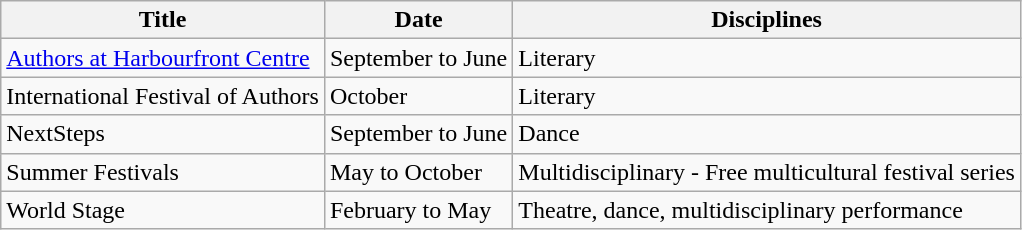<table class="wikitable">
<tr>
<th>Title</th>
<th>Date</th>
<th>Disciplines</th>
</tr>
<tr>
<td><a href='#'>Authors at Harbourfront Centre</a></td>
<td>September to June</td>
<td>Literary</td>
</tr>
<tr>
<td>International Festival of Authors</td>
<td>October</td>
<td>Literary</td>
</tr>
<tr>
<td>NextSteps</td>
<td>September to June</td>
<td>Dance</td>
</tr>
<tr>
<td>Summer Festivals</td>
<td>May to October</td>
<td>Multidisciplinary - Free multicultural festival series</td>
</tr>
<tr>
<td>World Stage</td>
<td>February to May</td>
<td>Theatre, dance, multidisciplinary performance</td>
</tr>
</table>
